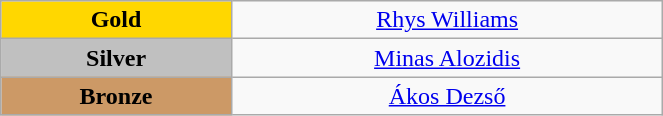<table class="wikitable" style="text-align:center; " width="35%">
<tr>
<td bgcolor="gold"><strong>Gold</strong></td>
<td><a href='#'>Rhys Williams</a><br>  <small><em></em></small></td>
</tr>
<tr>
<td bgcolor="silver"><strong>Silver</strong></td>
<td><a href='#'>Minas Alozidis</a><br>  <small><em></em></small></td>
</tr>
<tr>
<td bgcolor="CC9966"><strong>Bronze</strong></td>
<td><a href='#'>Ákos Dezső</a><br>  <small><em></em></small></td>
</tr>
</table>
